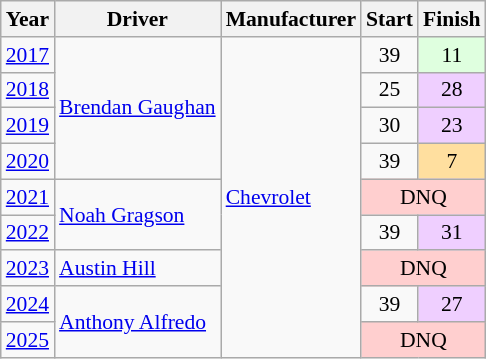<table class="wikitable" style="font-size: 90%;">
<tr>
<th>Year</th>
<th>Driver</th>
<th>Manufacturer</th>
<th>Start</th>
<th>Finish</th>
</tr>
<tr>
<td><a href='#'>2017</a></td>
<td rowspan=4><a href='#'>Brendan Gaughan</a></td>
<td rowspan="9"><a href='#'>Chevrolet</a></td>
<td align=center>39</td>
<td align=center style="background:#DFFFDF;">11</td>
</tr>
<tr>
<td><a href='#'>2018</a></td>
<td align=center>25</td>
<td align=center style="background:#EFCFFF;">28</td>
</tr>
<tr>
<td><a href='#'>2019</a></td>
<td align=center>30</td>
<td align=center style="background:#EFCFFF;">23</td>
</tr>
<tr>
<td><a href='#'>2020</a></td>
<td align=center>39</td>
<td align=center style="background:#FFDF9F;">7</td>
</tr>
<tr>
<td><a href='#'>2021</a></td>
<td rowspan=2><a href='#'>Noah Gragson</a></td>
<td align=center colspan=2 style="background:#FFCFCF;">DNQ</td>
</tr>
<tr>
<td><a href='#'>2022</a></td>
<td align=center>39</td>
<td align=center style="background:#EFCFFF;">31</td>
</tr>
<tr>
<td><a href='#'>2023</a></td>
<td><a href='#'>Austin Hill</a></td>
<td align=center colspan=2 style="background:#FFCFCF;">DNQ</td>
</tr>
<tr>
<td><a href='#'>2024</a></td>
<td rowspan="2"><a href='#'>Anthony Alfredo</a></td>
<td align=center>39</td>
<td align=center style="background:#EFCFFF;">27</td>
</tr>
<tr>
<td><a href='#'>2025</a></td>
<td align=center colspan=2 style="background:#FFCFCF;">DNQ</td>
</tr>
</table>
